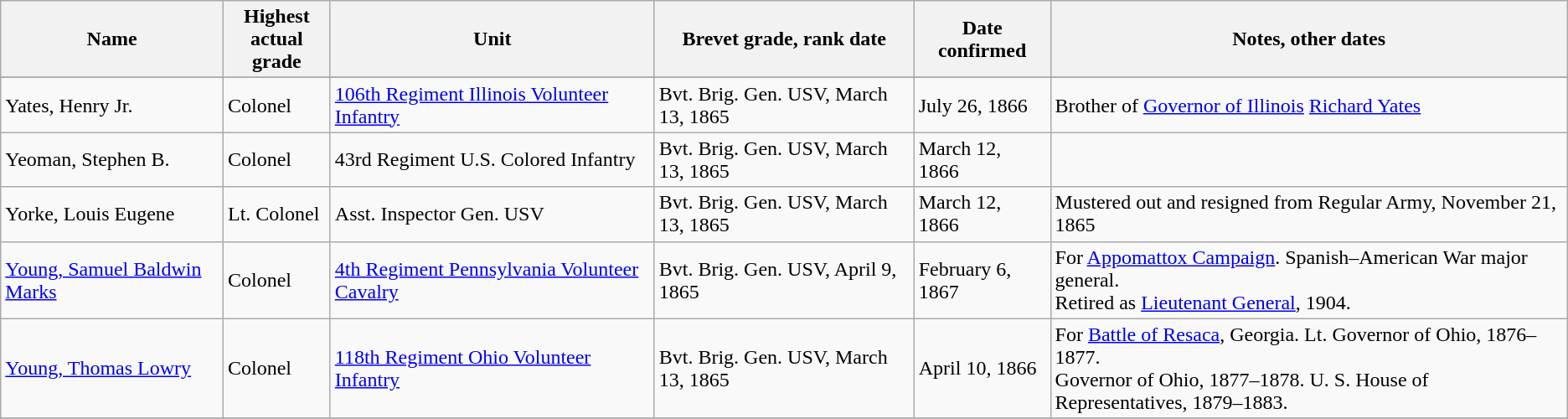<table class="wikitable sortable">
<tr>
<th class="unsortable">Name</th>
<th>Highest<br>actual grade</th>
<th>Unit</th>
<th>Brevet grade, rank date</th>
<th>Date confirmed</th>
<th class="unsortable">Notes, other dates</th>
</tr>
<tr>
</tr>
<tr>
<td>Yates, Henry Jr.</td>
<td>Colonel</td>
<td><a href='#'>106th Regiment Illinois Volunteer Infantry</a></td>
<td>Bvt. Brig. Gen. USV, March 13, 1865</td>
<td>July 26, 1866</td>
<td>Brother of <a href='#'>Governor of Illinois</a> <a href='#'>Richard Yates</a></td>
</tr>
<tr>
<td>Yeoman, Stephen B.</td>
<td>Colonel</td>
<td>43rd Regiment U.S. Colored Infantry</td>
<td>Bvt. Brig. Gen. USV, March 13, 1865</td>
<td>March 12, 1866</td>
<td></td>
</tr>
<tr>
<td>Yorke, Louis Eugene</td>
<td>Lt. Colonel</td>
<td>Asst. Inspector Gen. USV</td>
<td>Bvt. Brig. Gen. USV, March 13, 1865</td>
<td>March 12, 1866</td>
<td>Mustered out and resigned from Regular Army, November 21, 1865</td>
</tr>
<tr>
<td><a href='#'>Young, Samuel Baldwin Marks</a></td>
<td>Colonel</td>
<td><a href='#'>4th Regiment Pennsylvania Volunteer Cavalry</a></td>
<td>Bvt. Brig. Gen. USV, April 9, 1865</td>
<td>February 6, 1867</td>
<td>For <a href='#'>Appomattox Campaign</a>. Spanish–American War major general.<br>Retired as <a href='#'>Lieutenant General</a>, 1904.</td>
</tr>
<tr>
<td><a href='#'>Young, Thomas Lowry</a></td>
<td>Colonel</td>
<td><a href='#'>118th Regiment Ohio Volunteer Infantry</a></td>
<td>Bvt. Brig. Gen. USV, March 13, 1865</td>
<td>April 10, 1866</td>
<td>For <a href='#'>Battle of Resaca</a>, Georgia. Lt. Governor of Ohio, 1876–1877.<br>Governor of Ohio, 1877–1878. U. S. House of Representatives, 1879–1883.</td>
</tr>
<tr>
</tr>
</table>
